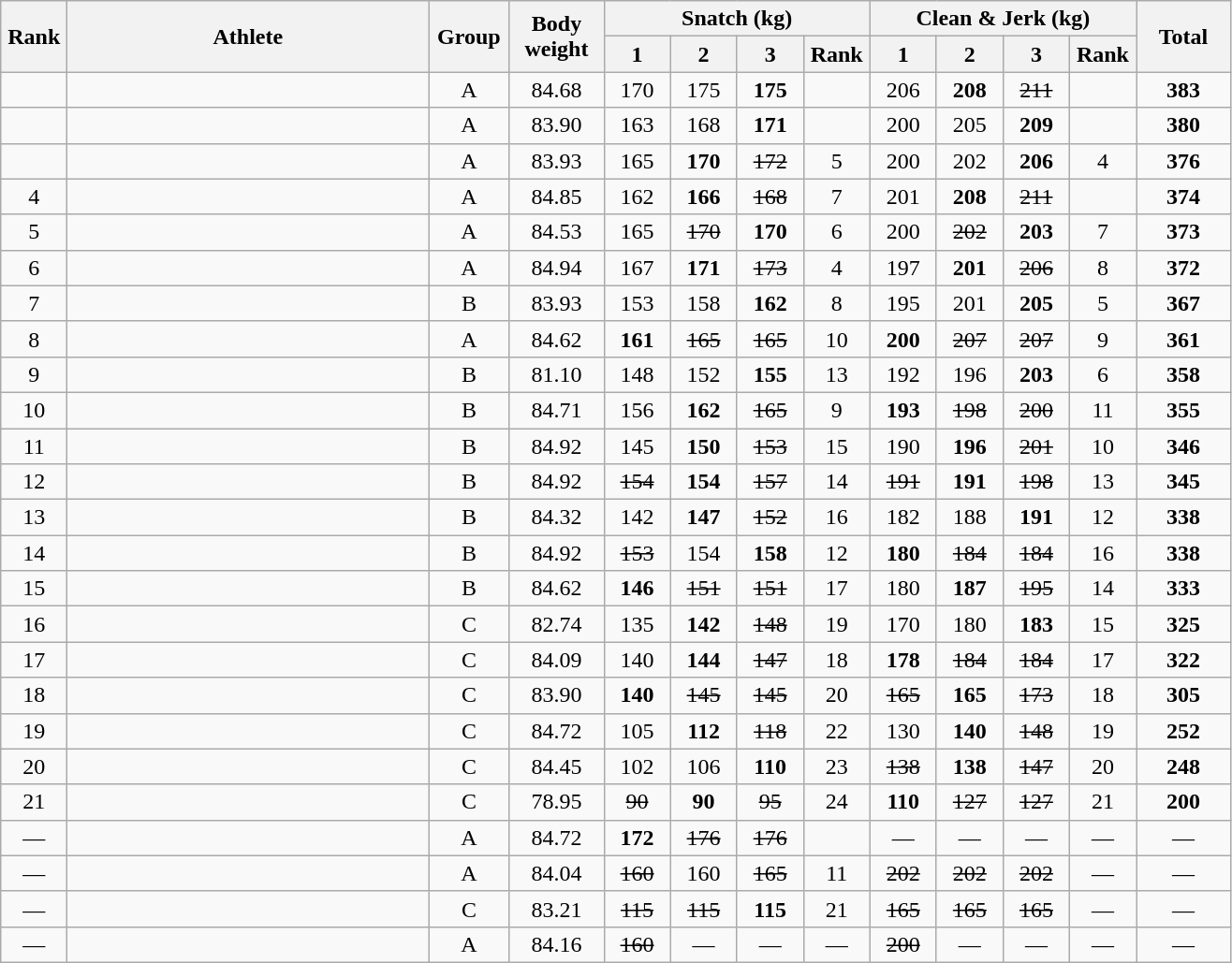<table class = "wikitable" style="text-align:center;">
<tr>
<th rowspan=2 width=40>Rank</th>
<th rowspan=2 width=250>Athlete</th>
<th rowspan=2 width=50>Group</th>
<th rowspan=2 width=60>Body weight</th>
<th colspan=4>Snatch (kg)</th>
<th colspan=4>Clean & Jerk (kg)</th>
<th rowspan=2 width=60>Total</th>
</tr>
<tr>
<th width=40>1</th>
<th width=40>2</th>
<th width=40>3</th>
<th width=40>Rank</th>
<th width=40>1</th>
<th width=40>2</th>
<th width=40>3</th>
<th width=40>Rank</th>
</tr>
<tr>
<td></td>
<td align=left></td>
<td>A</td>
<td>84.68</td>
<td>170</td>
<td>175</td>
<td><strong>175</strong></td>
<td></td>
<td>206</td>
<td><strong>208</strong></td>
<td><s>211 </s></td>
<td></td>
<td><strong>383</strong></td>
</tr>
<tr>
<td></td>
<td align=left></td>
<td>A</td>
<td>83.90</td>
<td>163</td>
<td>168</td>
<td><strong>171</strong></td>
<td></td>
<td>200</td>
<td>205</td>
<td><strong>209</strong></td>
<td></td>
<td><strong>380</strong></td>
</tr>
<tr>
<td></td>
<td align=left></td>
<td>A</td>
<td>83.93</td>
<td>165</td>
<td><strong>170</strong></td>
<td><s>172 </s></td>
<td>5</td>
<td>200</td>
<td>202</td>
<td><strong>206</strong></td>
<td>4</td>
<td><strong>376</strong></td>
</tr>
<tr>
<td>4</td>
<td align=left></td>
<td>A</td>
<td>84.85</td>
<td>162</td>
<td><strong>166</strong></td>
<td><s>168 </s></td>
<td>7</td>
<td>201</td>
<td><strong>208</strong></td>
<td><s>211 </s></td>
<td></td>
<td><strong>374</strong></td>
</tr>
<tr>
<td>5</td>
<td align=left></td>
<td>A</td>
<td>84.53</td>
<td>165</td>
<td><s>170 </s></td>
<td><strong>170</strong></td>
<td>6</td>
<td>200</td>
<td><s>202 </s></td>
<td><strong>203</strong></td>
<td>7</td>
<td><strong>373</strong></td>
</tr>
<tr>
<td>6</td>
<td align=left></td>
<td>A</td>
<td>84.94</td>
<td>167</td>
<td><strong>171</strong></td>
<td><s>173 </s></td>
<td>4</td>
<td>197</td>
<td><strong>201</strong></td>
<td><s>206 </s></td>
<td>8</td>
<td><strong>372</strong></td>
</tr>
<tr>
<td>7</td>
<td align=left></td>
<td>B</td>
<td>83.93</td>
<td>153</td>
<td>158</td>
<td><strong>162</strong></td>
<td>8</td>
<td>195</td>
<td>201</td>
<td><strong>205</strong></td>
<td>5</td>
<td><strong>367</strong></td>
</tr>
<tr>
<td>8</td>
<td align=left></td>
<td>A</td>
<td>84.62</td>
<td><strong>161</strong></td>
<td><s>165 </s></td>
<td><s>165 </s></td>
<td>10</td>
<td><strong>200</strong></td>
<td><s>207 </s></td>
<td><s>207 </s></td>
<td>9</td>
<td><strong>361</strong></td>
</tr>
<tr>
<td>9</td>
<td align=left></td>
<td>B</td>
<td>81.10</td>
<td>148</td>
<td>152</td>
<td><strong>155</strong></td>
<td>13</td>
<td>192</td>
<td>196</td>
<td><strong>203</strong></td>
<td>6</td>
<td><strong>358</strong></td>
</tr>
<tr>
<td>10</td>
<td align=left></td>
<td>B</td>
<td>84.71</td>
<td>156</td>
<td><strong>162</strong></td>
<td><s>165 </s></td>
<td>9</td>
<td><strong>193</strong></td>
<td><s>198 </s></td>
<td><s>200 </s></td>
<td>11</td>
<td><strong>355</strong></td>
</tr>
<tr>
<td>11</td>
<td align=left></td>
<td>B</td>
<td>84.92</td>
<td>145</td>
<td><strong>150</strong></td>
<td><s>153 </s></td>
<td>15</td>
<td>190</td>
<td><strong>196</strong></td>
<td><s>201 </s></td>
<td>10</td>
<td><strong>346</strong></td>
</tr>
<tr>
<td>12</td>
<td align=left></td>
<td>B</td>
<td>84.92</td>
<td><s>154 </s></td>
<td><strong>154</strong></td>
<td><s>157 </s></td>
<td>14</td>
<td><s>191 </s></td>
<td><strong>191</strong></td>
<td><s>198 </s></td>
<td>13</td>
<td><strong>345</strong></td>
</tr>
<tr>
<td>13</td>
<td align=left></td>
<td>B</td>
<td>84.32</td>
<td>142</td>
<td><strong>147</strong></td>
<td><s>152 </s></td>
<td>16</td>
<td>182</td>
<td>188</td>
<td><strong>191</strong></td>
<td>12</td>
<td><strong>338</strong></td>
</tr>
<tr>
<td>14</td>
<td align=left></td>
<td>B</td>
<td>84.92</td>
<td><s>153 </s></td>
<td>154</td>
<td><strong>158</strong></td>
<td>12</td>
<td><strong>180</strong></td>
<td><s>184 </s></td>
<td><s>184 </s></td>
<td>16</td>
<td><strong>338</strong></td>
</tr>
<tr>
<td>15</td>
<td align=left></td>
<td>B</td>
<td>84.62</td>
<td><strong>146</strong></td>
<td><s>151 </s></td>
<td><s>151 </s></td>
<td>17</td>
<td>180</td>
<td><strong>187</strong></td>
<td><s>195 </s></td>
<td>14</td>
<td><strong>333</strong></td>
</tr>
<tr>
<td>16</td>
<td align=left></td>
<td>C</td>
<td>82.74</td>
<td>135</td>
<td><strong>142</strong></td>
<td><s>148 </s></td>
<td>19</td>
<td>170</td>
<td>180</td>
<td><strong>183</strong></td>
<td>15</td>
<td><strong>325</strong></td>
</tr>
<tr>
<td>17</td>
<td align=left></td>
<td>C</td>
<td>84.09</td>
<td>140</td>
<td><strong>144</strong></td>
<td><s>147 </s></td>
<td>18</td>
<td><strong>178</strong></td>
<td><s>184 </s></td>
<td><s>184 </s></td>
<td>17</td>
<td><strong>322</strong></td>
</tr>
<tr>
<td>18</td>
<td align=left></td>
<td>C</td>
<td>83.90</td>
<td><strong>140</strong></td>
<td><s>145 </s></td>
<td><s>145 </s></td>
<td>20</td>
<td><s>165 </s></td>
<td><strong>165</strong></td>
<td><s>173 </s></td>
<td>18</td>
<td><strong>305</strong></td>
</tr>
<tr>
<td>19</td>
<td align=left></td>
<td>C</td>
<td>84.72</td>
<td>105</td>
<td><strong>112</strong></td>
<td><s>118 </s></td>
<td>22</td>
<td>130</td>
<td><strong>140</strong></td>
<td><s>148 </s></td>
<td>19</td>
<td><strong>252</strong></td>
</tr>
<tr>
<td>20</td>
<td align=left></td>
<td>C</td>
<td>84.45</td>
<td>102</td>
<td>106</td>
<td><strong>110</strong></td>
<td>23</td>
<td><s>138 </s></td>
<td><strong>138</strong></td>
<td><s>147 </s></td>
<td>20</td>
<td><strong>248</strong></td>
</tr>
<tr>
<td>21</td>
<td align=left></td>
<td>C</td>
<td>78.95</td>
<td><s>90 </s></td>
<td><strong>90</strong></td>
<td><s>95 </s></td>
<td>24</td>
<td><strong>110</strong></td>
<td><s>127 </s></td>
<td><s>127 </s></td>
<td>21</td>
<td><strong>200</strong></td>
</tr>
<tr>
<td>—</td>
<td align=left></td>
<td>A</td>
<td>84.72</td>
<td><strong>172</strong></td>
<td><s>176 </s></td>
<td><s>176 </s></td>
<td></td>
<td>—</td>
<td>—</td>
<td>—</td>
<td>—</td>
<td>—</td>
</tr>
<tr>
<td>—</td>
<td align=left></td>
<td>A</td>
<td>84.04</td>
<td><s>160 </s></td>
<td>160</td>
<td><s>165 </s></td>
<td>11</td>
<td><s>202 </s></td>
<td><s>202 </s></td>
<td><s>202 </s></td>
<td>—</td>
<td>—</td>
</tr>
<tr>
<td>—</td>
<td align=left></td>
<td>C</td>
<td>83.21</td>
<td><s>115 </s></td>
<td><s>115 </s></td>
<td><strong>115</strong></td>
<td>21</td>
<td><s>165 </s></td>
<td><s>165 </s></td>
<td><s>165 </s></td>
<td>—</td>
<td>—</td>
</tr>
<tr>
<td>—</td>
<td align=left></td>
<td>A</td>
<td>84.16</td>
<td><s>160 </s></td>
<td>—</td>
<td>—</td>
<td>—</td>
<td><s>200 </s></td>
<td>—</td>
<td>—</td>
<td>—</td>
<td>—</td>
</tr>
</table>
